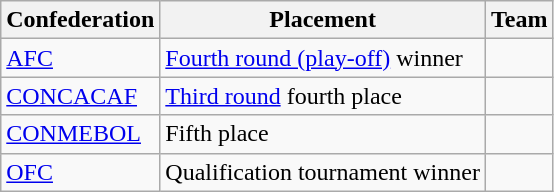<table class=wikitable>
<tr>
<th>Confederation</th>
<th>Placement</th>
<th>Team</th>
</tr>
<tr>
<td><a href='#'>AFC</a></td>
<td><a href='#'>Fourth round (play-off)</a> winner</td>
<td></td>
</tr>
<tr>
<td><a href='#'>CONCACAF</a></td>
<td><a href='#'>Third round</a> fourth place</td>
<td></td>
</tr>
<tr>
<td><a href='#'>CONMEBOL</a></td>
<td>Fifth place</td>
<td></td>
</tr>
<tr>
<td><a href='#'>OFC</a></td>
<td>Qualification tournament winner</td>
<td></td>
</tr>
</table>
